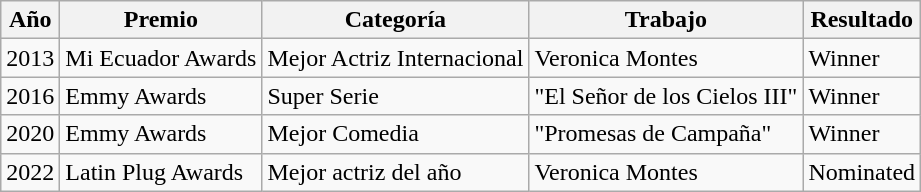<table class="wikitable">
<tr>
<th>Año</th>
<th>Premio</th>
<th>Categoría</th>
<th>Trabajo</th>
<th>Resultado</th>
</tr>
<tr>
<td>2013</td>
<td>Mi Ecuador Awards</td>
<td>Mejor Actriz Internacional</td>
<td>Veronica Montes</td>
<td>Winner</td>
</tr>
<tr>
<td>2016</td>
<td>Emmy Awards</td>
<td>Super Serie</td>
<td>"El Señor de los Cielos III"</td>
<td>Winner</td>
</tr>
<tr>
<td>2020</td>
<td>Emmy Awards</td>
<td>Mejor Comedia</td>
<td>"Promesas de Campaña"</td>
<td>Winner</td>
</tr>
<tr>
<td>2022</td>
<td>Latin Plug Awards</td>
<td>Mejor actriz del año</td>
<td>Veronica Montes</td>
<td>Nominated</td>
</tr>
</table>
